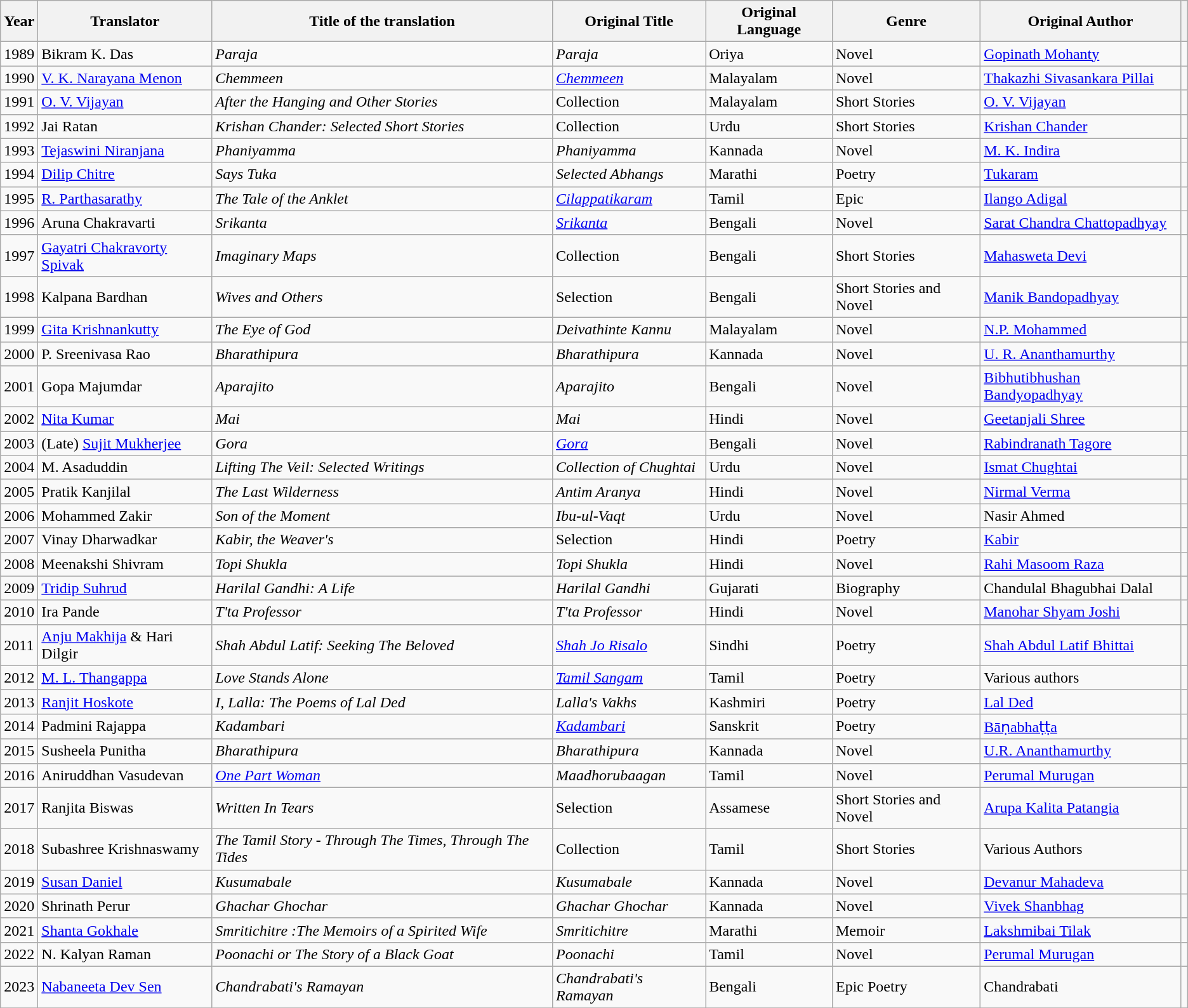<table class="wikitable sortable">
<tr>
<th>Year</th>
<th>Translator</th>
<th>Title of the translation</th>
<th>Original Title</th>
<th>Original Language</th>
<th>Genre</th>
<th>Original Author</th>
<th class=unsortable></th>
</tr>
<tr>
<td>1989</td>
<td>Bikram K. Das</td>
<td><em>Paraja</em></td>
<td><em>Paraja</em></td>
<td>Oriya</td>
<td>Novel</td>
<td><a href='#'>Gopinath Mohanty</a></td>
<td></td>
</tr>
<tr>
<td>1990</td>
<td><a href='#'>V. K. Narayana Menon</a></td>
<td><em>Chemmeen</em></td>
<td><em><a href='#'>Chemmeen</a></em></td>
<td>Malayalam</td>
<td>Novel</td>
<td><a href='#'>Thakazhi Sivasankara Pillai</a></td>
<td></td>
</tr>
<tr>
<td>1991</td>
<td><a href='#'>O. V. Vijayan</a></td>
<td><em>After the Hanging and Other Stories</em></td>
<td>Collection</td>
<td>Malayalam</td>
<td>Short Stories</td>
<td><a href='#'>O. V. Vijayan</a></td>
<td></td>
</tr>
<tr>
<td>1992</td>
<td>Jai Ratan</td>
<td><em>Krishan Chander: Selected Short Stories</em></td>
<td>Collection</td>
<td>Urdu</td>
<td>Short Stories</td>
<td><a href='#'>Krishan Chander</a></td>
<td></td>
</tr>
<tr>
<td>1993</td>
<td><a href='#'>Tejaswini Niranjana</a></td>
<td><em>Phaniyamma</em></td>
<td><em>Phaniyamma</em></td>
<td>Kannada</td>
<td>Novel</td>
<td><a href='#'>M. K. Indira</a></td>
<td></td>
</tr>
<tr>
<td>1994</td>
<td><a href='#'>Dilip Chitre</a></td>
<td><em>Says Tuka</em></td>
<td><em>Selected Abhangs</em></td>
<td>Marathi</td>
<td>Poetry</td>
<td><a href='#'>Tukaram</a></td>
<td></td>
</tr>
<tr>
<td>1995</td>
<td><a href='#'>R. Parthasarathy</a></td>
<td><em>The Tale of the Anklet</em></td>
<td><em><a href='#'>Cilappatikaram</a></em></td>
<td>Tamil</td>
<td>Epic</td>
<td><a href='#'>Ilango Adigal</a></td>
<td></td>
</tr>
<tr>
<td>1996</td>
<td>Aruna Chakravarti</td>
<td><em>Srikanta</em></td>
<td><em><a href='#'>Srikanta</a></em></td>
<td>Bengali</td>
<td>Novel</td>
<td><a href='#'>Sarat Chandra Chattopadhyay</a></td>
<td></td>
</tr>
<tr>
<td>1997</td>
<td><a href='#'>Gayatri Chakravorty Spivak</a></td>
<td><em>Imaginary Maps</em></td>
<td>Collection</td>
<td>Bengali</td>
<td>Short Stories</td>
<td><a href='#'>Mahasweta Devi</a></td>
<td></td>
</tr>
<tr>
<td>1998</td>
<td>Kalpana Bardhan</td>
<td><em>Wives and Others</em></td>
<td>Selection</td>
<td>Bengali</td>
<td>Short Stories and Novel</td>
<td><a href='#'>Manik Bandopadhyay</a></td>
<td></td>
</tr>
<tr>
<td>1999</td>
<td><a href='#'>Gita Krishnankutty</a></td>
<td><em>The Eye of God</em></td>
<td><em>Deivathinte Kannu</em></td>
<td>Malayalam</td>
<td>Novel</td>
<td><a href='#'>N.P. Mohammed</a></td>
<td></td>
</tr>
<tr>
<td>2000</td>
<td>P. Sreenivasa Rao</td>
<td><em>Bharathipura</em></td>
<td><em>Bharathipura</em></td>
<td>Kannada</td>
<td>Novel</td>
<td><a href='#'>U. R. Ananthamurthy</a></td>
<td></td>
</tr>
<tr>
<td>2001</td>
<td>Gopa Majumdar</td>
<td><em>Aparajito</em></td>
<td><em>Aparajito</em></td>
<td>Bengali</td>
<td>Novel</td>
<td><a href='#'>Bibhutibhushan Bandyopadhyay</a></td>
<td></td>
</tr>
<tr>
<td>2002</td>
<td><a href='#'>Nita Kumar</a></td>
<td><em>Mai</em></td>
<td><em>Mai</em></td>
<td>Hindi</td>
<td>Novel</td>
<td><a href='#'>Geetanjali Shree</a></td>
<td></td>
</tr>
<tr>
<td>2003</td>
<td>(Late) <a href='#'>Sujit Mukherjee</a></td>
<td><em>Gora</em></td>
<td><em><a href='#'>Gora</a></em></td>
<td>Bengali</td>
<td>Novel</td>
<td><a href='#'>Rabindranath Tagore</a></td>
<td></td>
</tr>
<tr>
<td>2004</td>
<td>M. Asaduddin</td>
<td><em>Lifting The Veil: Selected Writings</em></td>
<td><em>Collection of Chughtai</em></td>
<td>Urdu</td>
<td>Novel</td>
<td><a href='#'>Ismat Chughtai</a></td>
<td></td>
</tr>
<tr>
<td>2005</td>
<td>Pratik Kanjilal</td>
<td><em>The Last Wilderness</em></td>
<td><em>Antim Aranya</em></td>
<td>Hindi</td>
<td>Novel</td>
<td><a href='#'>Nirmal Verma</a></td>
<td></td>
</tr>
<tr>
<td>2006</td>
<td>Mohammed Zakir</td>
<td><em>Son of the Moment</em></td>
<td><em>Ibu-ul-Vaqt</em></td>
<td>Urdu</td>
<td>Novel</td>
<td>Nasir Ahmed</td>
<td></td>
</tr>
<tr>
<td>2007</td>
<td>Vinay Dharwadkar</td>
<td><em>Kabir, the Weaver's</em></td>
<td>Selection</td>
<td>Hindi</td>
<td>Poetry</td>
<td><a href='#'>Kabir</a></td>
<td></td>
</tr>
<tr>
<td>2008</td>
<td>Meenakshi Shivram</td>
<td><em>Topi Shukla</em></td>
<td><em>Topi Shukla</em></td>
<td>Hindi</td>
<td>Novel</td>
<td><a href='#'>Rahi Masoom Raza</a></td>
<td></td>
</tr>
<tr>
<td>2009</td>
<td><a href='#'>Tridip Suhrud</a></td>
<td><em>Harilal Gandhi: A Life</em></td>
<td><em>Harilal Gandhi</em></td>
<td>Gujarati</td>
<td>Biography</td>
<td>Chandulal Bhagubhai Dalal</td>
<td></td>
</tr>
<tr>
<td>2010</td>
<td>Ira Pande</td>
<td><em>T'ta Professor</em></td>
<td><em>T'ta Professor</em></td>
<td>Hindi</td>
<td>Novel</td>
<td><a href='#'>Manohar Shyam Joshi</a></td>
<td></td>
</tr>
<tr>
<td>2011</td>
<td><a href='#'>Anju Makhija</a> & Hari Dilgir</td>
<td><em>Shah Abdul Latif: Seeking The Beloved</em></td>
<td><em><a href='#'>Shah Jo Risalo</a></em></td>
<td>Sindhi</td>
<td>Poetry</td>
<td><a href='#'>Shah Abdul Latif Bhittai</a></td>
<td></td>
</tr>
<tr>
<td>2012</td>
<td><a href='#'>M. L. Thangappa</a></td>
<td><em>Love Stands Alone</em></td>
<td><em><a href='#'>Tamil Sangam</a></em></td>
<td>Tamil</td>
<td>Poetry</td>
<td>Various authors</td>
<td></td>
</tr>
<tr>
<td>2013</td>
<td><a href='#'>Ranjit Hoskote</a></td>
<td><em>I, Lalla: The Poems of Lal Ded</em></td>
<td><em>Lalla's Vakhs</em></td>
<td>Kashmiri</td>
<td>Poetry</td>
<td><a href='#'>Lal Ded</a></td>
<td></td>
</tr>
<tr>
<td>2014</td>
<td>Padmini Rajappa</td>
<td><em>Kadambari</em></td>
<td><em><a href='#'>Kadambari</a></em></td>
<td>Sanskrit</td>
<td>Poetry</td>
<td><a href='#'>Bāṇabhaṭṭa</a></td>
<td></td>
</tr>
<tr>
<td>2015</td>
<td>Susheela Punitha</td>
<td><em>Bharathipura</em></td>
<td><em>Bharathipura</em></td>
<td>Kannada</td>
<td>Novel</td>
<td><a href='#'>U.R. Ananthamurthy</a></td>
<td></td>
</tr>
<tr>
<td>2016</td>
<td>Aniruddhan Vasudevan</td>
<td><em><a href='#'>One Part Woman</a></em></td>
<td><em>Maadhorubaagan</em></td>
<td>Tamil</td>
<td>Novel</td>
<td><a href='#'>Perumal Murugan</a></td>
<td></td>
</tr>
<tr>
<td>2017</td>
<td>Ranjita Biswas</td>
<td><em>Written In Tears</em></td>
<td>Selection</td>
<td>Assamese</td>
<td>Short Stories and Novel</td>
<td><a href='#'>Arupa Kalita Patangia</a></td>
<td></td>
</tr>
<tr>
<td>2018</td>
<td>Subashree Krishnaswamy</td>
<td><em>The Tamil Story - Through The Times, Through The Tides</em></td>
<td>Collection</td>
<td>Tamil</td>
<td>Short Stories</td>
<td>Various Authors</td>
<td></td>
</tr>
<tr>
<td>2019</td>
<td><a href='#'>Susan Daniel</a></td>
<td><em>Kusumabale</em></td>
<td><em>Kusumabale</em></td>
<td>Kannada</td>
<td>Novel</td>
<td><a href='#'>Devanur Mahadeva</a></td>
<td></td>
</tr>
<tr>
<td>2020</td>
<td>Shrinath Perur</td>
<td><em>Ghachar Ghochar</em></td>
<td><em>Ghachar Ghochar</em></td>
<td>Kannada</td>
<td>Novel</td>
<td><a href='#'>Vivek Shanbhag</a></td>
<td></td>
</tr>
<tr>
<td>2021</td>
<td><a href='#'>Shanta Gokhale</a></td>
<td><em>Smritichitre :The Memoirs of a Spirited Wife</em></td>
<td><em>Smritichitre</em></td>
<td>Marathi</td>
<td>Memoir</td>
<td><a href='#'>Lakshmibai Tilak</a></td>
<td></td>
</tr>
<tr>
<td>2022</td>
<td>N. Kalyan Raman</td>
<td><em>Poonachi or The Story of a Black Goat</em></td>
<td><em>Poonachi</em></td>
<td>Tamil</td>
<td>Novel</td>
<td><a href='#'>Perumal Murugan</a></td>
<td></td>
</tr>
<tr>
<td>2023</td>
<td><a href='#'>Nabaneeta Dev Sen</a></td>
<td><em>Chandrabati's Ramayan</em></td>
<td><em>Chandrabati's Ramayan</em></td>
<td>Bengali</td>
<td>Epic Poetry</td>
<td>Chandrabati</td>
<td></td>
</tr>
<tr>
</tr>
</table>
